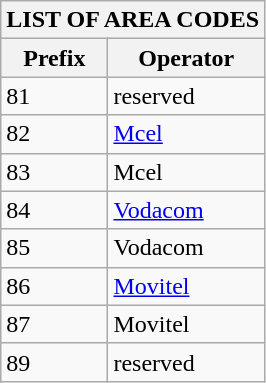<table class="wikitable sortable">
<tr>
<th colspan="2">LIST OF AREA CODES</th>
</tr>
<tr>
<th>Prefix</th>
<th>Operator</th>
</tr>
<tr>
<td>81</td>
<td>reserved</td>
</tr>
<tr>
<td>82</td>
<td><a href='#'>Mcel</a></td>
</tr>
<tr>
<td>83</td>
<td Telecomunicações de Moçambique>Mcel</td>
</tr>
<tr>
<td>84</td>
<td><a href='#'>Vodacom</a></td>
</tr>
<tr>
<td>85</td>
<td>Vodacom</td>
</tr>
<tr>
<td>86</td>
<td><a href='#'>Movitel</a></td>
</tr>
<tr>
<td>87</td>
<td>Movitel</td>
</tr>
<tr>
<td>89</td>
<td>reserved</td>
</tr>
</table>
